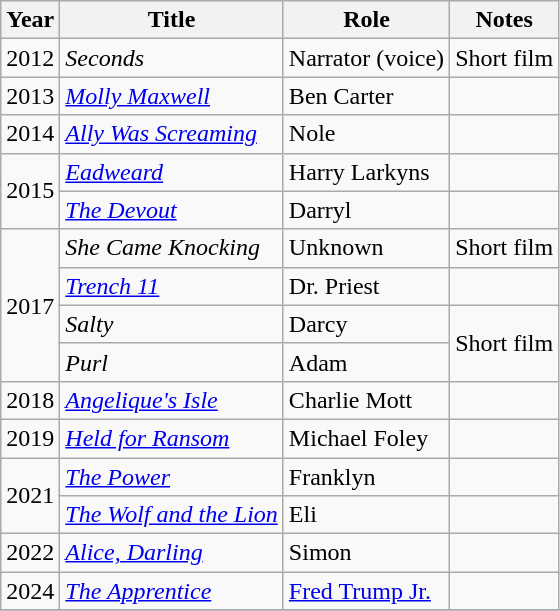<table class="wikitable sortable">
<tr>
<th>Year</th>
<th>Title</th>
<th>Role</th>
<th class="unsortable">Notes</th>
</tr>
<tr>
<td>2012</td>
<td><em>Seconds</em></td>
<td>Narrator (voice)</td>
<td>Short film</td>
</tr>
<tr>
<td>2013</td>
<td><em><a href='#'>Molly Maxwell</a></em></td>
<td>Ben Carter</td>
<td></td>
</tr>
<tr>
<td>2014</td>
<td><em><a href='#'>Ally Was Screaming</a></em></td>
<td>Nole</td>
<td></td>
</tr>
<tr>
<td rowspan="2">2015</td>
<td><em><a href='#'>Eadweard</a></em></td>
<td>Harry Larkyns</td>
<td></td>
</tr>
<tr>
<td><em><a href='#'>The Devout</a></em></td>
<td>Darryl</td>
<td></td>
</tr>
<tr>
<td rowspan="4">2017</td>
<td><em>She Came Knocking</em></td>
<td>Unknown</td>
<td>Short film</td>
</tr>
<tr>
<td><em><a href='#'>Trench 11</a></em></td>
<td>Dr. Priest</td>
<td></td>
</tr>
<tr>
<td><em>Salty</em></td>
<td>Darcy</td>
<td rowspan="2">Short film</td>
</tr>
<tr>
<td><em>Purl</em></td>
<td>Adam</td>
</tr>
<tr>
<td>2018</td>
<td><em><a href='#'>Angelique's Isle</a></em></td>
<td>Charlie Mott</td>
<td></td>
</tr>
<tr>
<td>2019</td>
<td><em><a href='#'>Held for Ransom</a></em></td>
<td>Michael Foley</td>
<td></td>
</tr>
<tr>
<td rowspan="2">2021</td>
<td><em><a href='#'>The Power</a></em></td>
<td>Franklyn</td>
<td></td>
</tr>
<tr>
<td><em><a href='#'>The Wolf and the Lion</a></em></td>
<td>Eli</td>
<td></td>
</tr>
<tr>
<td>2022</td>
<td><em><a href='#'>Alice, Darling</a></em></td>
<td>Simon</td>
<td></td>
</tr>
<tr>
<td>2024</td>
<td><em><a href='#'>The Apprentice</a></em></td>
<td><a href='#'>Fred Trump Jr.</a></td>
<td></td>
</tr>
<tr>
</tr>
</table>
